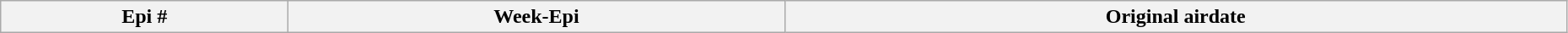<table class="wikitable plainrowheaders" style="width:98%;">
<tr>
<th>Epi #</th>
<th>Week-Epi</th>
<th>Original airdate<br>

</th>
</tr>
</table>
